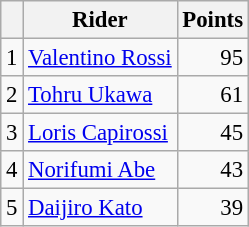<table class="wikitable" style="font-size: 95%;">
<tr>
<th></th>
<th>Rider</th>
<th>Points</th>
</tr>
<tr>
<td align=center>1</td>
<td> <a href='#'>Valentino Rossi</a></td>
<td align=right>95</td>
</tr>
<tr>
<td align=center>2</td>
<td> <a href='#'>Tohru Ukawa</a></td>
<td align=right>61</td>
</tr>
<tr>
<td align=center>3</td>
<td> <a href='#'>Loris Capirossi</a></td>
<td align=right>45</td>
</tr>
<tr>
<td align=center>4</td>
<td> <a href='#'>Norifumi Abe</a></td>
<td align=right>43</td>
</tr>
<tr>
<td align=center>5</td>
<td> <a href='#'>Daijiro Kato</a></td>
<td align=right>39</td>
</tr>
</table>
